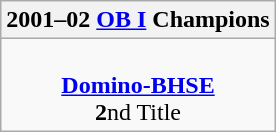<table class=wikitable style="text-align:center; margin:auto">
<tr>
<th>2001–02 <a href='#'>OB I</a> Champions</th>
</tr>
<tr>
<td><br><strong><a href='#'>Domino-BHSE</a></strong><br><strong>2</strong>nd Title</td>
</tr>
</table>
